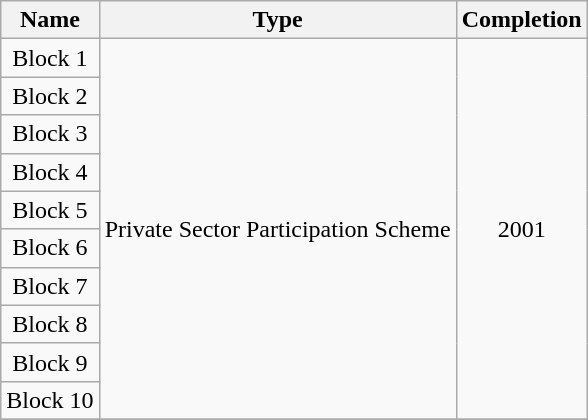<table class="wikitable" style="text-align: center">
<tr>
<th>Name</th>
<th>Type</th>
<th>Completion</th>
</tr>
<tr>
<td>Block 1</td>
<td rowspan="10">Private Sector Participation Scheme</td>
<td rowspan="10">2001</td>
</tr>
<tr>
<td>Block 2</td>
</tr>
<tr>
<td>Block 3</td>
</tr>
<tr>
<td>Block 4</td>
</tr>
<tr>
<td>Block 5</td>
</tr>
<tr>
<td>Block 6</td>
</tr>
<tr>
<td>Block 7</td>
</tr>
<tr>
<td>Block 8</td>
</tr>
<tr>
<td>Block 9</td>
</tr>
<tr>
<td>Block 10</td>
</tr>
<tr>
</tr>
</table>
